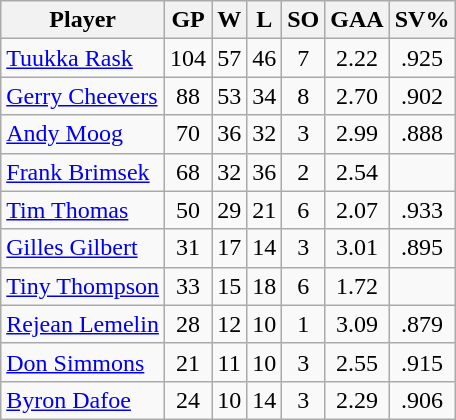<table class="wikitable" style="text-align:center;">
<tr>
<th>Player</th>
<th>GP</th>
<th>W</th>
<th>L</th>
<th>SO</th>
<th>GAA</th>
<th>SV%</th>
</tr>
<tr>
<td style="text-align:left;"><a href='#'>Tuukka Rask</a></td>
<td>104</td>
<td>57</td>
<td>46</td>
<td>7</td>
<td>2.22</td>
<td>.925</td>
</tr>
<tr>
<td style="text-align:left;"><a href='#'>Gerry Cheevers</a></td>
<td>88</td>
<td>53</td>
<td>34</td>
<td>8</td>
<td>2.70</td>
<td>.902</td>
</tr>
<tr>
<td style="text-align:left;"><a href='#'>Andy Moog</a></td>
<td>70</td>
<td>36</td>
<td>32</td>
<td>3</td>
<td>2.99</td>
<td>.888</td>
</tr>
<tr>
<td style="text-align:left;"><a href='#'>Frank Brimsek</a></td>
<td>68</td>
<td>32</td>
<td>36</td>
<td>2</td>
<td>2.54</td>
<td></td>
</tr>
<tr>
<td style="text-align:left;"><a href='#'>Tim Thomas</a></td>
<td>50</td>
<td>29</td>
<td>21</td>
<td>6</td>
<td>2.07</td>
<td>.933</td>
</tr>
<tr>
<td style="text-align:left;"><a href='#'>Gilles Gilbert</a></td>
<td>31</td>
<td>17</td>
<td>14</td>
<td>3</td>
<td>3.01</td>
<td>.895</td>
</tr>
<tr>
<td style="text-align:left;"><a href='#'>Tiny Thompson</a></td>
<td>33</td>
<td>15</td>
<td>18</td>
<td>6</td>
<td>1.72</td>
<td></td>
</tr>
<tr>
<td style="text-align:left;"><a href='#'>Rejean Lemelin</a></td>
<td>28</td>
<td>12</td>
<td>10</td>
<td>1</td>
<td>3.09</td>
<td>.879</td>
</tr>
<tr>
<td style="text-align:left;"><a href='#'>Don Simmons</a></td>
<td>21</td>
<td>11</td>
<td>10</td>
<td>3</td>
<td>2.55</td>
<td>.915</td>
</tr>
<tr>
<td style="text-align:left;"><a href='#'>Byron Dafoe</a></td>
<td>24</td>
<td>10</td>
<td>14</td>
<td>3</td>
<td>2.29</td>
<td>.906</td>
</tr>
</table>
